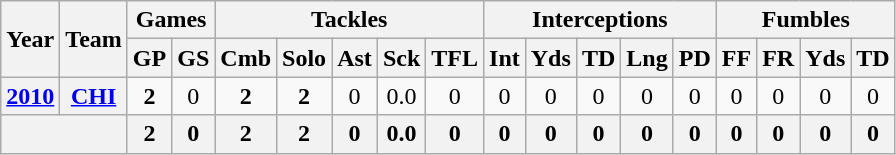<table class="wikitable" style="text-align:center">
<tr>
<th rowspan="2">Year</th>
<th rowspan="2">Team</th>
<th colspan="2">Games</th>
<th colspan="5">Tackles</th>
<th colspan="5">Interceptions</th>
<th colspan="4">Fumbles</th>
</tr>
<tr>
<th>GP</th>
<th>GS</th>
<th>Cmb</th>
<th>Solo</th>
<th>Ast</th>
<th>Sck</th>
<th>TFL</th>
<th>Int</th>
<th>Yds</th>
<th>TD</th>
<th>Lng</th>
<th>PD</th>
<th>FF</th>
<th>FR</th>
<th>Yds</th>
<th>TD</th>
</tr>
<tr>
<th><a href='#'>2010</a></th>
<th><a href='#'>CHI</a></th>
<td><strong>2</strong></td>
<td>0</td>
<td><strong>2</strong></td>
<td><strong>2</strong></td>
<td>0</td>
<td>0.0</td>
<td>0</td>
<td>0</td>
<td>0</td>
<td>0</td>
<td>0</td>
<td>0</td>
<td>0</td>
<td>0</td>
<td>0</td>
<td>0</td>
</tr>
<tr>
<th colspan="2"></th>
<th>2</th>
<th>0</th>
<th>2</th>
<th>2</th>
<th>0</th>
<th>0.0</th>
<th>0</th>
<th>0</th>
<th>0</th>
<th>0</th>
<th>0</th>
<th>0</th>
<th>0</th>
<th>0</th>
<th>0</th>
<th>0</th>
</tr>
</table>
